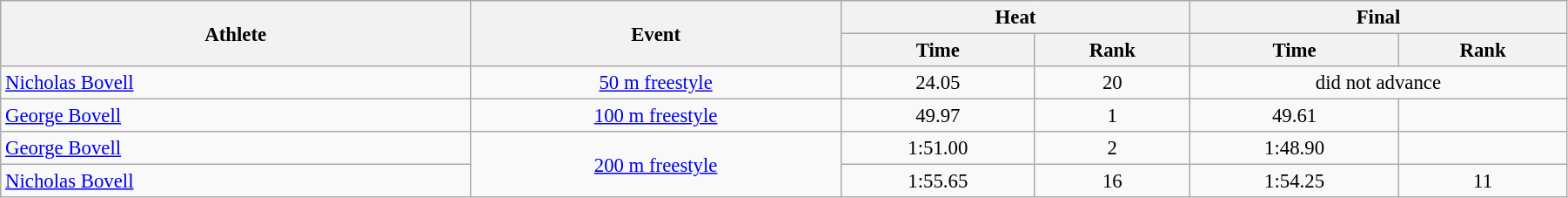<table class=wikitable style="font-size:95%" width="95%">
<tr>
<th rowspan="2">Athlete</th>
<th rowspan="2">Event</th>
<th colspan="2">Heat</th>
<th colspan="2">Final</th>
</tr>
<tr>
<th>Time</th>
<th>Rank</th>
<th>Time</th>
<th>Rank</th>
</tr>
<tr>
<td width=30%><a href='#'>Nicholas Bovell</a></td>
<td align=center><a href='#'>50 m freestyle</a></td>
<td align=center>24.05</td>
<td align=center>20</td>
<td colspan=2 align=center>did not advance</td>
</tr>
<tr>
<td width=30%><a href='#'>George Bovell</a></td>
<td align=center><a href='#'>100 m freestyle</a></td>
<td align=center>49.97</td>
<td align=center>1</td>
<td align=center>49.61</td>
<td align=center></td>
</tr>
<tr>
<td width=30%><a href='#'>George Bovell</a></td>
<td rowspan=2 align=center><a href='#'>200 m freestyle</a></td>
<td align=center>1:51.00</td>
<td align=center>2</td>
<td align=center>1:48.90</td>
<td align=center></td>
</tr>
<tr>
<td width=30%><a href='#'>Nicholas Bovell</a></td>
<td align=center>1:55.65</td>
<td align=center>16</td>
<td align=center>1:54.25</td>
<td align=center>11</td>
</tr>
</table>
